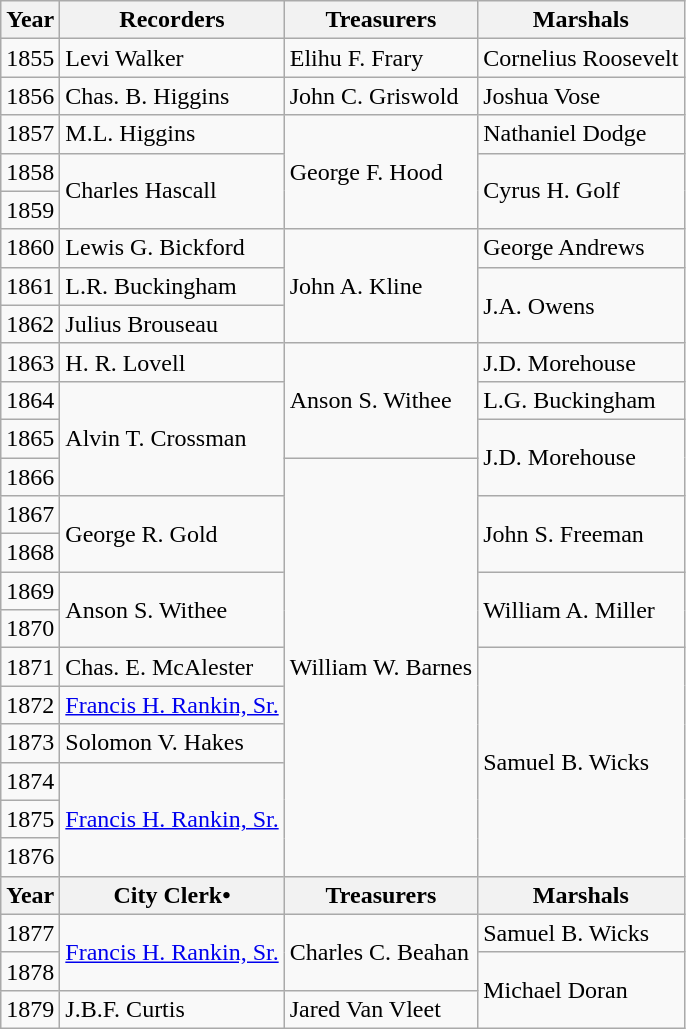<table class="wikitable" border="1">
<tr>
<th>Year</th>
<th>Recorders</th>
<th>Treasurers</th>
<th>Marshals</th>
</tr>
<tr>
<td>1855</td>
<td>Levi Walker</td>
<td>Elihu F. Frary</td>
<td>Cornelius Roosevelt</td>
</tr>
<tr>
<td>1856</td>
<td>Chas. B. Higgins</td>
<td>John C. Griswold</td>
<td>Joshua Vose</td>
</tr>
<tr>
<td>1857</td>
<td>M.L. Higgins</td>
<td rowspan=3>George F. Hood</td>
<td>Nathaniel Dodge</td>
</tr>
<tr>
<td>1858</td>
<td rowspan=2>Charles Hascall</td>
<td rowspan=2>Cyrus H. Golf</td>
</tr>
<tr>
<td>1859</td>
</tr>
<tr>
<td>1860</td>
<td>Lewis G. Bickford</td>
<td rowspan=3>John A. Kline</td>
<td>George Andrews</td>
</tr>
<tr>
<td>1861</td>
<td>L.R. Buckingham</td>
<td rowspan=2>J.A. Owens</td>
</tr>
<tr>
<td>1862</td>
<td>Julius Brouseau</td>
</tr>
<tr>
<td>1863</td>
<td>H. R. Lovell</td>
<td rowspan=3>Anson S. Withee</td>
<td>J.D. Morehouse</td>
</tr>
<tr>
<td>1864</td>
<td rowspan=3>Alvin T. Crossman</td>
<td>L.G. Buckingham</td>
</tr>
<tr>
<td>1865</td>
<td rowspan=2>J.D. Morehouse</td>
</tr>
<tr>
<td>1866</td>
<td rowspan=11>William W. Barnes</td>
</tr>
<tr>
<td>1867</td>
<td rowspan=2>George R. Gold</td>
<td rowspan=2>John S. Freeman</td>
</tr>
<tr>
<td>1868</td>
</tr>
<tr>
<td>1869</td>
<td rowspan=2>Anson S. Withee</td>
<td rowspan=2>William A. Miller</td>
</tr>
<tr>
<td>1870</td>
</tr>
<tr>
<td>1871</td>
<td>Chas. E. McAlester</td>
<td rowspan=6>Samuel B. Wicks</td>
</tr>
<tr>
<td>1872</td>
<td><a href='#'>Francis H. Rankin, Sr.</a></td>
</tr>
<tr>
<td>1873</td>
<td>Solomon V. Hakes</td>
</tr>
<tr>
<td>1874</td>
<td rowspan=3><a href='#'>Francis H. Rankin, Sr.</a></td>
</tr>
<tr>
<td>1875</td>
</tr>
<tr>
<td>1876</td>
</tr>
<tr>
<th>Year</th>
<th>City Clerk•</th>
<th>Treasurers</th>
<th>Marshals</th>
</tr>
<tr>
<td>1877</td>
<td rowspan=2><a href='#'>Francis H. Rankin, Sr.</a></td>
<td rowspan=2>Charles C. Beahan</td>
<td>Samuel B. Wicks</td>
</tr>
<tr>
<td>1878</td>
<td rowspan=2>Michael Doran</td>
</tr>
<tr>
<td>1879</td>
<td>J.B.F. Curtis</td>
<td>Jared Van Vleet</td>
</tr>
</table>
